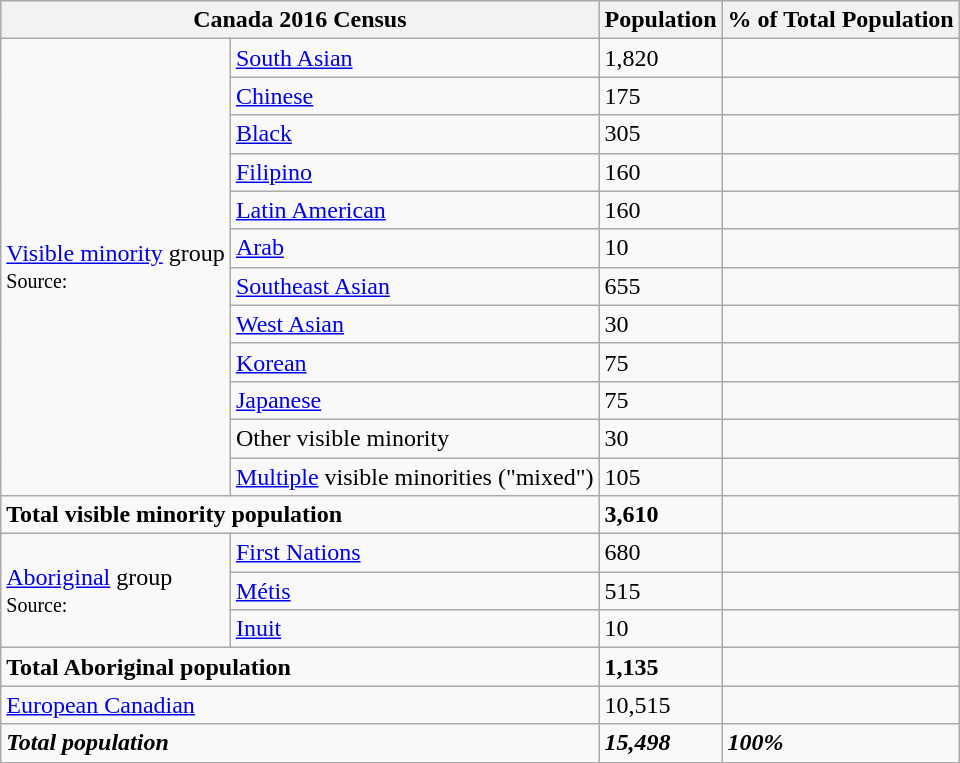<table class="wikitable">
<tr>
<th colspan="2">Canada 2016 Census</th>
<th>Population</th>
<th>% of Total Population</th>
</tr>
<tr>
<td rowspan="12"><a href='#'>Visible minority</a> group<br><small>Source:</small></td>
<td><a href='#'>South Asian</a></td>
<td>1,820</td>
<td></td>
</tr>
<tr>
<td><a href='#'>Chinese</a></td>
<td>175</td>
<td></td>
</tr>
<tr>
<td><a href='#'>Black</a></td>
<td>305</td>
<td></td>
</tr>
<tr>
<td><a href='#'>Filipino</a></td>
<td>160</td>
<td></td>
</tr>
<tr>
<td><a href='#'>Latin American</a></td>
<td>160</td>
<td></td>
</tr>
<tr>
<td><a href='#'>Arab</a></td>
<td>10</td>
<td></td>
</tr>
<tr>
<td><a href='#'>Southeast Asian</a></td>
<td>655</td>
<td></td>
</tr>
<tr>
<td><a href='#'>West Asian</a></td>
<td>30</td>
<td></td>
</tr>
<tr>
<td><a href='#'>Korean</a></td>
<td>75</td>
<td></td>
</tr>
<tr>
<td><a href='#'>Japanese</a></td>
<td>75</td>
<td></td>
</tr>
<tr>
<td>Other visible minority</td>
<td>30</td>
<td></td>
</tr>
<tr>
<td><a href='#'>Multiple</a> visible minorities ("mixed")</td>
<td>105</td>
<td></td>
</tr>
<tr>
<td colspan="2"><strong>Total visible minority population</strong></td>
<td><strong>3,610</strong></td>
<td><strong></strong></td>
</tr>
<tr>
<td rowspan="3"><a href='#'>Aboriginal</a> group<br><small>Source:</small></td>
<td><a href='#'>First Nations</a></td>
<td>680</td>
<td></td>
</tr>
<tr>
<td><a href='#'>Métis</a></td>
<td>515</td>
<td></td>
</tr>
<tr>
<td><a href='#'>Inuit</a></td>
<td>10</td>
<td></td>
</tr>
<tr>
<td colspan="2"><strong>Total Aboriginal population</strong></td>
<td><strong>1,135</strong></td>
<td><strong></strong></td>
</tr>
<tr>
<td colspan="2"><a href='#'>European Canadian</a></td>
<td>10,515</td>
<td></td>
</tr>
<tr>
<td colspan="2"><strong><em>Total population</em></strong></td>
<td><strong><em>15,498</em></strong></td>
<td><strong><em>100%</em></strong></td>
</tr>
</table>
